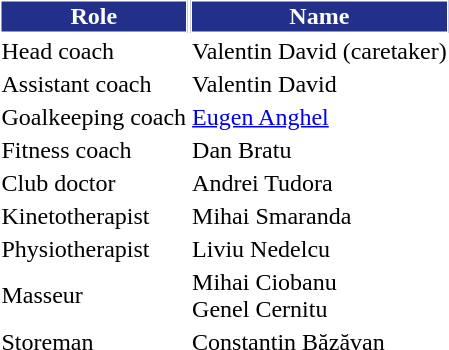<table class="toccolours">
<tr>
<th style="background:#23308A;color:white;border:1px solid white">Role</th>
<th style="background:#23308A;color:white;border:1px solid white">Name</th>
</tr>
<tr>
<td>Head coach</td>
<td> Valentin David (caretaker)</td>
</tr>
<tr>
<td>Assistant coach</td>
<td> Valentin David</td>
</tr>
<tr>
<td>Goalkeeping coach</td>
<td> <a href='#'>Eugen Anghel</a></td>
</tr>
<tr>
<td>Fitness coach</td>
<td> Dan Bratu</td>
</tr>
<tr>
<td>Club doctor</td>
<td> Andrei Tudora</td>
</tr>
<tr>
<td>Kinetotherapist</td>
<td> Mihai Smaranda</td>
</tr>
<tr>
<td>Physiotherapist</td>
<td> Liviu Nedelcu</td>
</tr>
<tr>
<td>Masseur</td>
<td> Mihai Ciobanu <br>  Genel Cernitu</td>
</tr>
<tr>
<td>Storeman</td>
<td> Constantin Băzăvan</td>
<td></td>
</tr>
</table>
